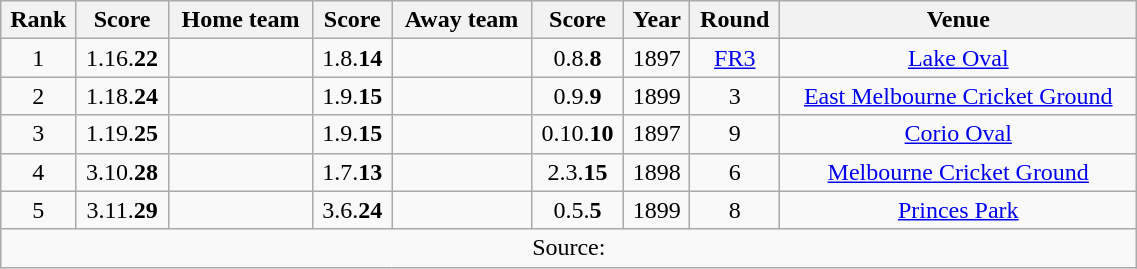<table class="wikitable"  style="text-align:center; width:60%;">
<tr>
<th>Rank</th>
<th>Score</th>
<th>Home team</th>
<th>Score</th>
<th>Away team</th>
<th>Score</th>
<th>Year</th>
<th>Round</th>
<th>Venue</th>
</tr>
<tr>
<td>1</td>
<td>1.16.<strong>22</strong></td>
<td></td>
<td>1.8.<strong>14</strong></td>
<td></td>
<td>0.8.<strong>8</strong></td>
<td>1897</td>
<td><a href='#'>FR3</a></td>
<td><a href='#'>Lake Oval</a></td>
</tr>
<tr>
<td>2</td>
<td>1.18.<strong>24</strong></td>
<td></td>
<td>1.9.<strong>15</strong></td>
<td></td>
<td>0.9.<strong>9</strong></td>
<td>1899</td>
<td>3</td>
<td><a href='#'>East Melbourne Cricket Ground</a></td>
</tr>
<tr>
<td>3</td>
<td>1.19.<strong>25</strong></td>
<td></td>
<td>1.9.<strong>15</strong></td>
<td></td>
<td>0.10.<strong>10</strong></td>
<td>1897</td>
<td>9</td>
<td><a href='#'>Corio Oval</a></td>
</tr>
<tr>
<td>4</td>
<td>3.10.<strong>28</strong></td>
<td></td>
<td>1.7.<strong>13</strong></td>
<td></td>
<td>2.3.<strong>15</strong></td>
<td>1898</td>
<td>6</td>
<td><a href='#'>Melbourne Cricket Ground</a></td>
</tr>
<tr>
<td>5</td>
<td>3.11.<strong>29</strong></td>
<td></td>
<td>3.6.<strong>24</strong></td>
<td></td>
<td>0.5.<strong>5</strong></td>
<td>1899</td>
<td>8</td>
<td><a href='#'>Princes Park</a></td>
</tr>
<tr>
<td colspan=9>Source:</td>
</tr>
</table>
